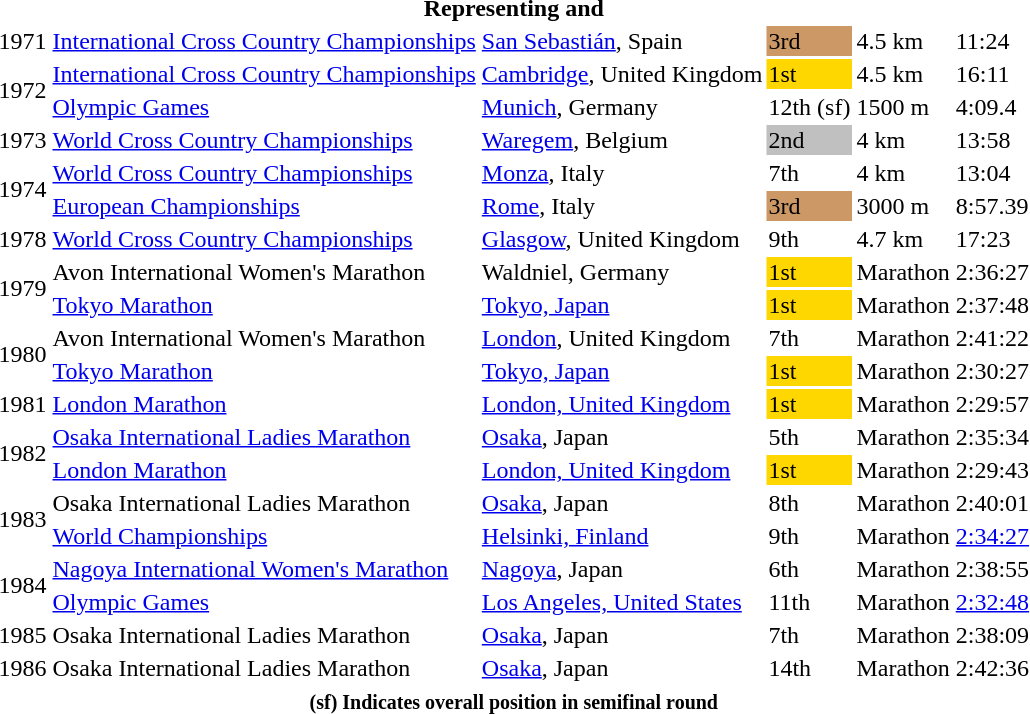<table>
<tr>
<th colspan="6">Representing  and </th>
</tr>
<tr>
<td>1971</td>
<td><a href='#'>International Cross Country Championships</a></td>
<td><a href='#'>San Sebastián</a>, Spain</td>
<td bgcolor=cc9966>3rd</td>
<td>4.5 km</td>
<td>11:24</td>
</tr>
<tr>
<td rowspan=2>1972</td>
<td><a href='#'>International Cross Country Championships</a></td>
<td><a href='#'>Cambridge</a>, United Kingdom</td>
<td bgcolor=gold>1st</td>
<td>4.5 km</td>
<td>16:11</td>
</tr>
<tr>
<td><a href='#'>Olympic Games</a></td>
<td><a href='#'>Munich</a>, Germany</td>
<td>12th (sf)</td>
<td>1500 m</td>
<td>4:09.4</td>
</tr>
<tr>
<td>1973</td>
<td><a href='#'>World Cross Country Championships</a></td>
<td><a href='#'>Waregem</a>, Belgium</td>
<td bgcolor=silver>2nd</td>
<td>4 km</td>
<td>13:58</td>
</tr>
<tr>
<td rowspan=2>1974</td>
<td><a href='#'>World Cross Country Championships</a></td>
<td><a href='#'>Monza</a>, Italy</td>
<td>7th</td>
<td>4 km</td>
<td>13:04</td>
</tr>
<tr>
<td><a href='#'>European Championships</a></td>
<td><a href='#'>Rome</a>, Italy</td>
<td bgcolor=cc9966>3rd</td>
<td>3000 m</td>
<td>8:57.39</td>
</tr>
<tr>
<td>1978</td>
<td><a href='#'>World Cross Country Championships</a></td>
<td><a href='#'>Glasgow</a>, United Kingdom</td>
<td>9th</td>
<td>4.7 km</td>
<td>17:23</td>
</tr>
<tr>
<td rowspan=2>1979</td>
<td>Avon International Women's Marathon</td>
<td>Waldniel, Germany</td>
<td bgcolor=gold>1st</td>
<td>Marathon</td>
<td>2:36:27</td>
</tr>
<tr>
<td><a href='#'>Tokyo Marathon</a></td>
<td><a href='#'>Tokyo, Japan</a></td>
<td bgcolor="gold">1st</td>
<td>Marathon</td>
<td>2:37:48</td>
</tr>
<tr>
<td rowspan=2>1980</td>
<td>Avon International Women's Marathon</td>
<td><a href='#'>London</a>, United Kingdom</td>
<td>7th</td>
<td>Marathon</td>
<td>2:41:22</td>
</tr>
<tr>
<td><a href='#'>Tokyo Marathon</a></td>
<td><a href='#'>Tokyo, Japan</a></td>
<td bgcolor="gold">1st</td>
<td>Marathon</td>
<td>2:30:27</td>
</tr>
<tr>
<td>1981</td>
<td><a href='#'>London Marathon</a></td>
<td><a href='#'>London, United Kingdom</a></td>
<td bgcolor="gold">1st</td>
<td>Marathon</td>
<td>2:29:57</td>
</tr>
<tr>
<td rowspan=2>1982</td>
<td><a href='#'>Osaka International Ladies Marathon</a></td>
<td><a href='#'>Osaka</a>, Japan</td>
<td>5th</td>
<td>Marathon</td>
<td>2:35:34</td>
</tr>
<tr>
<td><a href='#'>London Marathon</a></td>
<td><a href='#'>London, United Kingdom</a></td>
<td bgcolor="gold">1st</td>
<td>Marathon</td>
<td>2:29:43</td>
</tr>
<tr>
<td rowspan=2>1983</td>
<td>Osaka International Ladies Marathon</td>
<td><a href='#'>Osaka</a>, Japan</td>
<td>8th</td>
<td>Marathon</td>
<td>2:40:01</td>
</tr>
<tr>
<td><a href='#'>World Championships</a></td>
<td><a href='#'>Helsinki, Finland</a></td>
<td>9th</td>
<td>Marathon</td>
<td><a href='#'>2:34:27</a></td>
</tr>
<tr>
<td rowspan=2>1984</td>
<td><a href='#'>Nagoya International Women's Marathon</a></td>
<td><a href='#'>Nagoya</a>, Japan</td>
<td>6th</td>
<td>Marathon</td>
<td>2:38:55</td>
</tr>
<tr>
<td><a href='#'>Olympic Games</a></td>
<td><a href='#'>Los Angeles, United States</a></td>
<td>11th</td>
<td>Marathon</td>
<td><a href='#'>2:32:48</a></td>
</tr>
<tr>
<td>1985</td>
<td>Osaka International Ladies Marathon</td>
<td><a href='#'>Osaka</a>, Japan</td>
<td>7th</td>
<td>Marathon</td>
<td>2:38:09</td>
</tr>
<tr>
<td>1986</td>
<td>Osaka International Ladies Marathon</td>
<td><a href='#'>Osaka</a>, Japan</td>
<td>14th</td>
<td>Marathon</td>
<td>2:42:36</td>
</tr>
<tr>
<th colspan=6><small><strong> (sf) Indicates overall position in semifinal round</strong></small></th>
</tr>
</table>
